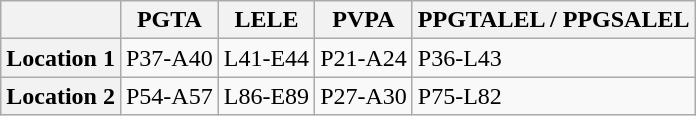<table class="wikitable">
<tr>
<th></th>
<th>PGTA</th>
<th>LELE</th>
<th>PVPA</th>
<th>PPGTALEL / PPGSALEL</th>
</tr>
<tr>
<th>Location 1</th>
<td style="text-align:right;">P37-A40</td>
<td>L41-E44</td>
<td>P21-A24</td>
<td>P36-L43</td>
</tr>
<tr>
<th>Location 2</th>
<td style="text-align:right;">P54-A57</td>
<td>L86-E89</td>
<td>P27-A30</td>
<td>P75-L82</td>
</tr>
</table>
